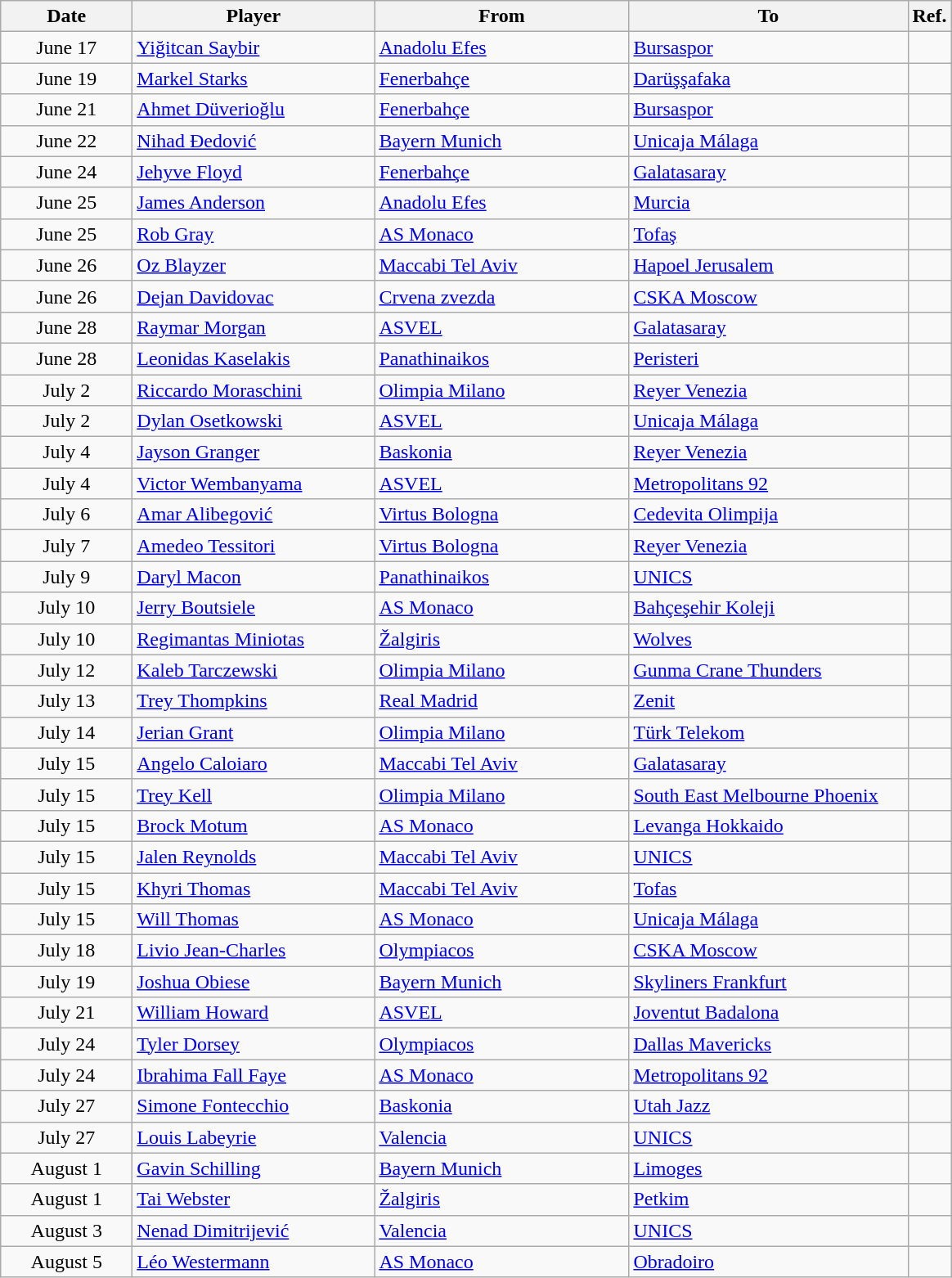<table class="wikitable sortable">
<tr>
<th width=100>Date</th>
<th width=190>Player</th>
<th style="width:200px;">From</th>
<th style="width:220px;">To</th>
<th>Ref.</th>
</tr>
<tr>
<td align=center>June 17</td>
<td> <a href='#'>Yiğitcan Saybir</a></td>
<td> <a href='#'>Anadolu Efes</a></td>
<td> <a href='#'>Bursaspor</a></td>
<td></td>
</tr>
<tr>
<td align=center>June 19</td>
<td> <a href='#'>Markel Starks</a></td>
<td> <a href='#'>Fenerbahçe</a></td>
<td> <a href='#'>Darüşşafaka</a></td>
<td></td>
</tr>
<tr>
<td align=center>June 21</td>
<td> <a href='#'>Ahmet Düverioğlu</a></td>
<td> <a href='#'>Fenerbahçe</a></td>
<td> <a href='#'>Bursaspor</a></td>
<td></td>
</tr>
<tr>
<td align=center>June 22</td>
<td> <a href='#'>Nihad Đedović</a></td>
<td> <a href='#'>Bayern Munich</a></td>
<td> <a href='#'>Unicaja Málaga</a></td>
<td></td>
</tr>
<tr>
<td align=center>June 24</td>
<td> <a href='#'>Jehyve Floyd</a></td>
<td> <a href='#'>Fenerbahçe</a></td>
<td> <a href='#'>Galatasaray</a></td>
<td></td>
</tr>
<tr>
<td align=center>June 25</td>
<td> <a href='#'>James Anderson</a></td>
<td> <a href='#'>Anadolu Efes</a></td>
<td> <a href='#'>Murcia</a></td>
<td></td>
</tr>
<tr>
<td align=center>June 25</td>
<td> <a href='#'>Rob Gray</a></td>
<td> <a href='#'>AS Monaco</a></td>
<td> <a href='#'>Tofaş</a></td>
<td></td>
</tr>
<tr>
<td align=center>June 26</td>
<td> <a href='#'>Oz Blayzer</a></td>
<td> <a href='#'>Maccabi Tel Aviv</a></td>
<td> <a href='#'>Hapoel Jerusalem</a></td>
<td></td>
</tr>
<tr>
<td align=center>June 26</td>
<td> <a href='#'>Dejan Davidovac</a></td>
<td> <a href='#'>Crvena zvezda</a></td>
<td> <a href='#'>CSKA Moscow</a></td>
<td></td>
</tr>
<tr>
<td align=center>June 28</td>
<td> <a href='#'>Raymar Morgan</a></td>
<td> <a href='#'>ASVEL</a></td>
<td> <a href='#'>Galatasaray</a></td>
<td></td>
</tr>
<tr>
<td align=center>June 28</td>
<td> <a href='#'>Leonidas Kaselakis</a></td>
<td> <a href='#'>Panathinaikos</a></td>
<td> <a href='#'>Peristeri</a></td>
<td></td>
</tr>
<tr>
<td align=center>July 2</td>
<td> <a href='#'>Riccardo Moraschini</a></td>
<td> <a href='#'>Olimpia Milano</a></td>
<td> <a href='#'>Reyer Venezia</a></td>
<td></td>
</tr>
<tr>
<td align=center>July 2</td>
<td> <a href='#'>Dylan Osetkowski</a></td>
<td> <a href='#'>ASVEL</a></td>
<td> <a href='#'>Unicaja Málaga</a></td>
<td></td>
</tr>
<tr>
<td align=center>July 4</td>
<td> <a href='#'>Jayson Granger</a></td>
<td> <a href='#'>Baskonia</a></td>
<td> <a href='#'>Reyer Venezia</a></td>
<td></td>
</tr>
<tr>
<td align=center>July 4</td>
<td> <a href='#'>Victor Wembanyama</a></td>
<td> <a href='#'>ASVEL</a></td>
<td> <a href='#'>Metropolitans 92</a></td>
<td></td>
</tr>
<tr>
<td align=center>July 6</td>
<td> <a href='#'>Amar Alibegović</a></td>
<td> <a href='#'>Virtus Bologna</a></td>
<td> <a href='#'>Cedevita Olimpija</a></td>
<td></td>
</tr>
<tr>
<td align=center>July 7</td>
<td> <a href='#'>Amedeo Tessitori</a></td>
<td> <a href='#'>Virtus Bologna</a></td>
<td> <a href='#'>Reyer Venezia</a></td>
<td></td>
</tr>
<tr>
<td align=center>July 9</td>
<td> <a href='#'>Daryl Macon</a></td>
<td> <a href='#'>Panathinaikos</a></td>
<td> <a href='#'>UNICS</a></td>
<td></td>
</tr>
<tr>
<td align=center>July 10</td>
<td> <a href='#'>Jerry Boutsiele</a></td>
<td> <a href='#'>AS Monaco</a></td>
<td> <a href='#'>Bahçeşehir Koleji</a></td>
<td></td>
</tr>
<tr>
<td align=center>July 10</td>
<td> <a href='#'>Regimantas Miniotas</a></td>
<td> <a href='#'>Žalgiris</a></td>
<td> <a href='#'>Wolves</a></td>
<td></td>
</tr>
<tr>
<td align=center>July 12</td>
<td> <a href='#'>Kaleb Tarczewski</a></td>
<td> <a href='#'>Olimpia Milano</a></td>
<td> <a href='#'>Gunma Crane Thunders</a></td>
<td></td>
</tr>
<tr>
<td align=center>July 13</td>
<td> <a href='#'>Trey Thompkins</a></td>
<td> <a href='#'>Real Madrid</a></td>
<td> <a href='#'>Zenit</a></td>
<td></td>
</tr>
<tr>
<td align=center>July 14</td>
<td> <a href='#'>Jerian Grant</a></td>
<td> <a href='#'>Olimpia Milano</a></td>
<td> <a href='#'>Türk Telekom</a></td>
<td></td>
</tr>
<tr>
<td align=center>July 15</td>
<td> <a href='#'>Angelo Caloiaro</a></td>
<td> <a href='#'>Maccabi Tel Aviv</a></td>
<td> <a href='#'>Galatasaray</a></td>
<td></td>
</tr>
<tr>
<td align=center>July 15</td>
<td> <a href='#'>Trey Kell</a></td>
<td> <a href='#'>Olimpia Milano</a></td>
<td> <a href='#'>South East Melbourne Phoenix</a></td>
<td></td>
</tr>
<tr>
<td align=center>July 15</td>
<td> <a href='#'>Brock Motum</a></td>
<td> <a href='#'>AS Monaco</a></td>
<td> <a href='#'>Levanga Hokkaido</a></td>
<td></td>
</tr>
<tr>
<td align=center>July 15</td>
<td> <a href='#'>Jalen Reynolds</a></td>
<td> <a href='#'>Maccabi Tel Aviv</a></td>
<td> <a href='#'>UNICS</a></td>
<td></td>
</tr>
<tr>
<td align=center>July 15</td>
<td> <a href='#'>Khyri Thomas</a></td>
<td> <a href='#'>Maccabi Tel Aviv</a></td>
<td> <a href='#'>Tofas</a></td>
<td></td>
</tr>
<tr>
<td align=center>July 15</td>
<td> <a href='#'>Will Thomas</a></td>
<td> <a href='#'>AS Monaco</a></td>
<td> <a href='#'>Unicaja Málaga</a></td>
<td></td>
</tr>
<tr>
<td align=center>July 18</td>
<td> <a href='#'>Livio Jean-Charles</a></td>
<td> <a href='#'>Olympiacos</a></td>
<td> <a href='#'>CSKA Moscow</a></td>
<td></td>
</tr>
<tr>
<td align=center>July 19</td>
<td> <a href='#'>Joshua Obiese</a></td>
<td> <a href='#'>Bayern Munich</a></td>
<td> <a href='#'>Skyliners Frankfurt</a></td>
<td></td>
</tr>
<tr>
<td align=center>July 21</td>
<td> <a href='#'>William Howard</a></td>
<td> <a href='#'>ASVEL</a></td>
<td> <a href='#'>Joventut Badalona</a></td>
<td></td>
</tr>
<tr>
<td align=center>July 24</td>
<td> <a href='#'>Tyler Dorsey</a></td>
<td> <a href='#'>Olympiacos</a></td>
<td> <a href='#'>Dallas Mavericks</a></td>
<td></td>
</tr>
<tr>
<td align=center>July 24</td>
<td> <a href='#'>Ibrahima Fall Faye</a></td>
<td> <a href='#'>AS Monaco</a></td>
<td> <a href='#'>Metropolitans 92</a></td>
<td></td>
</tr>
<tr>
<td align=center>July 27</td>
<td> <a href='#'>Simone Fontecchio</a></td>
<td> <a href='#'>Baskonia</a></td>
<td> <a href='#'>Utah Jazz</a></td>
<td></td>
</tr>
<tr>
<td align=center>July 27</td>
<td> <a href='#'>Louis Labeyrie</a></td>
<td> <a href='#'>Valencia</a></td>
<td> <a href='#'>UNICS</a></td>
<td></td>
</tr>
<tr>
<td align=center>August 1</td>
<td> <a href='#'>Gavin Schilling</a></td>
<td> <a href='#'>Bayern Munich</a></td>
<td> <a href='#'>Limoges</a></td>
<td></td>
</tr>
<tr>
<td align=center>August 1</td>
<td> <a href='#'>Tai Webster</a></td>
<td> <a href='#'>Žalgiris</a></td>
<td> <a href='#'>Petkim</a></td>
<td></td>
</tr>
<tr>
<td align=center>August 3</td>
<td> <a href='#'>Nenad Dimitrijević</a></td>
<td> <a href='#'>Valencia</a></td>
<td> <a href='#'>UNICS</a></td>
<td></td>
</tr>
<tr>
<td align=center>August 5</td>
<td> <a href='#'>Léo Westermann</a></td>
<td> <a href='#'>AS Monaco</a></td>
<td> <a href='#'>Obradoiro</a></td>
<td></td>
</tr>
</table>
